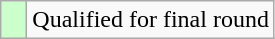<table class="wikitable">
<tr>
<td style="width:10px; background:#cfc"></td>
<td>Qualified for final round</td>
</tr>
</table>
